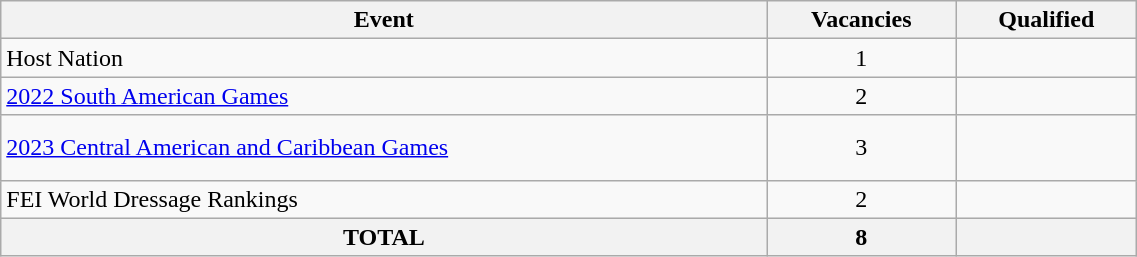<table class="wikitable" width=60%>
<tr>
<th scope="col">Event</th>
<th>Vacancies</th>
<th>Qualified</th>
</tr>
<tr>
<td>Host Nation</td>
<td align="center">1</td>
<td></td>
</tr>
<tr>
<td><a href='#'>2022 South American Games</a></td>
<td align="center">2</td>
<td><br></td>
</tr>
<tr>
<td><a href='#'>2023 Central American and Caribbean Games</a></td>
<td align="center">3</td>
<td><br><br></td>
</tr>
<tr>
<td>FEI World Dressage Rankings</td>
<td align="center">2</td>
<td><br></td>
</tr>
<tr>
<th>TOTAL</th>
<th>8</th>
<th></th>
</tr>
</table>
